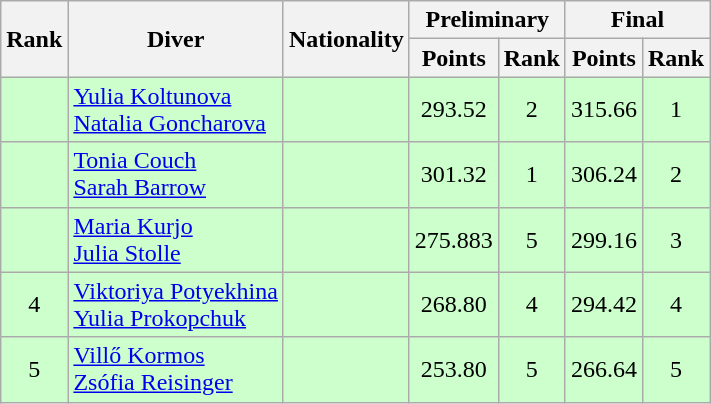<table class="wikitable sortable" style="text-align:center">
<tr>
<th rowspan=2>Rank</th>
<th rowspan=2>Diver</th>
<th rowspan=2>Nationality</th>
<th colspan="2">Preliminary</th>
<th colspan="2">Final</th>
</tr>
<tr>
<th>Points</th>
<th>Rank</th>
<th>Points</th>
<th>Rank</th>
</tr>
<tr bgcolor=ccffcc>
<td></td>
<td align=left><a href='#'>Yulia Koltunova</a><br><a href='#'>Natalia Goncharova</a></td>
<td align=left></td>
<td>293.52</td>
<td>2</td>
<td>315.66</td>
<td>1</td>
</tr>
<tr bgcolor=ccffcc>
<td></td>
<td align=left><a href='#'>Tonia Couch</a><br><a href='#'>Sarah Barrow</a></td>
<td align=left></td>
<td>301.32</td>
<td>1</td>
<td>306.24</td>
<td>2</td>
</tr>
<tr bgcolor=ccffcc>
<td></td>
<td align=left><a href='#'>Maria Kurjo</a><br><a href='#'>Julia Stolle</a></td>
<td align=left></td>
<td>275.883</td>
<td>5</td>
<td>299.16</td>
<td>3</td>
</tr>
<tr bgcolor=ccffcc>
<td>4</td>
<td align=left><a href='#'>Viktoriya Potyekhina</a><br><a href='#'>Yulia Prokopchuk</a></td>
<td align=left></td>
<td>268.80</td>
<td>4</td>
<td>294.42</td>
<td>4</td>
</tr>
<tr bgcolor=ccffcc>
<td>5</td>
<td align=left><a href='#'>Villő Kormos</a><br><a href='#'>Zsófia Reisinger</a></td>
<td align=left></td>
<td>253.80</td>
<td>5</td>
<td>266.64</td>
<td>5</td>
</tr>
</table>
